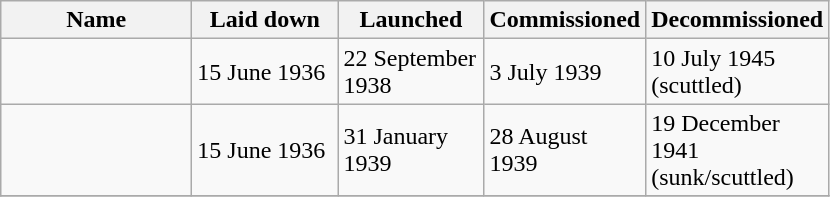<table class="wikitable">
<tr>
<th width="120">Name</th>
<th width="90">Laid down</th>
<th width="90">Launched</th>
<th width="90">Commissioned</th>
<th width="90">Decommissioned</th>
</tr>
<tr>
<td></td>
<td>15 June 1936</td>
<td>22 September 1938</td>
<td>3 July 1939</td>
<td>10 July 1945 (scuttled)</td>
</tr>
<tr>
<td></td>
<td>15 June 1936</td>
<td>31 January 1939</td>
<td>28 August 1939</td>
<td>19 December 1941 (sunk/scuttled)</td>
</tr>
<tr>
</tr>
</table>
